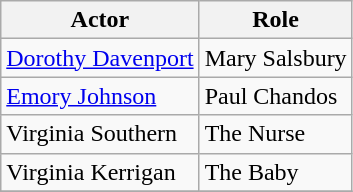<table class="wikitable">
<tr>
<th>Actor</th>
<th>Role</th>
</tr>
<tr>
<td><a href='#'>Dorothy Davenport</a></td>
<td>Mary Salsbury</td>
</tr>
<tr>
<td><a href='#'>Emory Johnson</a></td>
<td>Paul Chandos</td>
</tr>
<tr>
<td>Virginia Southern</td>
<td>The Nurse</td>
</tr>
<tr>
<td>Virginia Kerrigan</td>
<td>The Baby</td>
</tr>
<tr>
</tr>
</table>
